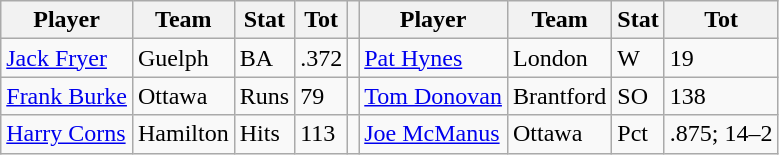<table class="wikitable">
<tr>
<th>Player</th>
<th>Team</th>
<th>Stat</th>
<th>Tot</th>
<th></th>
<th>Player</th>
<th>Team</th>
<th>Stat</th>
<th>Tot</th>
</tr>
<tr>
<td><a href='#'>Jack Fryer</a></td>
<td>Guelph</td>
<td>BA</td>
<td>.372</td>
<td></td>
<td><a href='#'>Pat Hynes</a></td>
<td>London</td>
<td>W</td>
<td>19</td>
</tr>
<tr>
<td><a href='#'>Frank Burke</a></td>
<td>Ottawa</td>
<td>Runs</td>
<td>79</td>
<td></td>
<td><a href='#'>Tom Donovan</a></td>
<td>Brantford</td>
<td>SO</td>
<td>138</td>
</tr>
<tr>
<td><a href='#'>Harry Corns</a></td>
<td>Hamilton</td>
<td>Hits</td>
<td>113</td>
<td></td>
<td><a href='#'>Joe McManus</a></td>
<td>Ottawa</td>
<td>Pct</td>
<td>.875; 14–2</td>
</tr>
</table>
